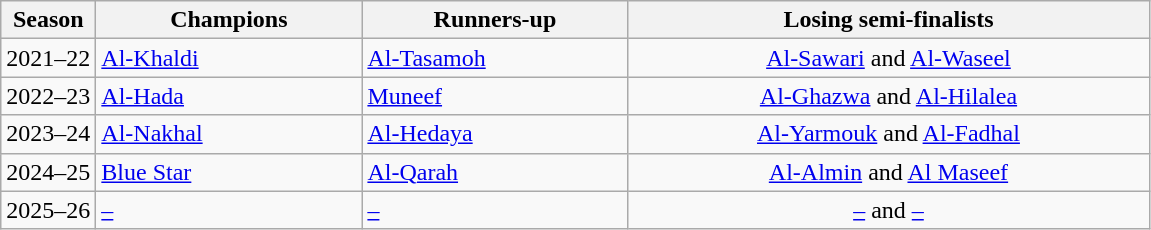<table class="wikitable">
<tr>
<th>Season</th>
<th width=170>Champions</th>
<th width=170>Runners-up</th>
<th width=340>Losing semi-finalists</th>
</tr>
<tr>
<td>2021–22</td>
<td><a href='#'>Al-Khaldi</a></td>
<td><a href='#'>Al-Tasamoh</a></td>
<td align=middle><a href='#'>Al-Sawari</a> and <a href='#'>Al-Waseel</a></td>
</tr>
<tr>
<td>2022–23</td>
<td><a href='#'>Al-Hada</a></td>
<td><a href='#'>Muneef</a></td>
<td align=middle><a href='#'>Al-Ghazwa</a> and <a href='#'>Al-Hilalea</a></td>
</tr>
<tr>
<td>2023–24</td>
<td><a href='#'>Al-Nakhal</a></td>
<td><a href='#'>Al-Hedaya</a></td>
<td align=middle><a href='#'>Al-Yarmouk</a> and <a href='#'>Al-Fadhal</a></td>
</tr>
<tr>
<td>2024–25</td>
<td><a href='#'>Blue Star</a></td>
<td><a href='#'>Al-Qarah</a></td>
<td align=middle><a href='#'>Al-Almin</a> and <a href='#'>Al Maseef</a></td>
</tr>
<tr>
<td>2025–26</td>
<td><a href='#'>–</a></td>
<td><a href='#'>–</a></td>
<td align=middle><a href='#'>–</a> and <a href='#'>–</a></td>
</tr>
</table>
